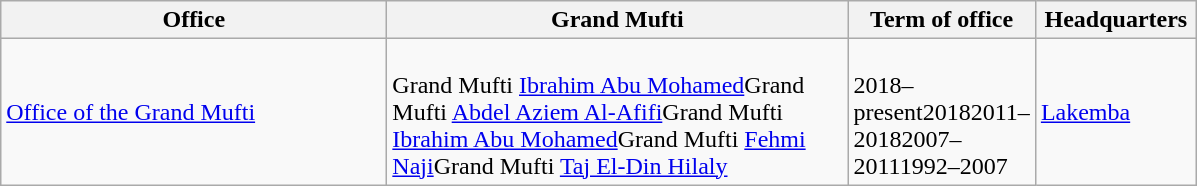<table class=wikitable>
<tr>
<th scope="row" width="250">Office</th>
<th scope="row" width="300">Grand Mufti</th>
<th scope="row" width="100">Term of office</th>
<th scope="row" width="100">Headquarters</th>
</tr>
<tr>
<td><a href='#'>Office of the Grand Mufti</a></td>
<td><br>Grand Mufti <a href='#'>Ibrahim Abu Mohamed</a>Grand Mufti <a href='#'>Abdel Aziem Al-Afifi</a>Grand Mufti <a href='#'>Ibrahim Abu Mohamed</a>Grand Mufti <a href='#'>Fehmi Naji</a>Grand Mufti <a href='#'>Taj El-Din Hilaly</a></td>
<td><br>2018–present20182011–20182007–20111992–2007</td>
<td><a href='#'>Lakemba</a></td>
</tr>
</table>
